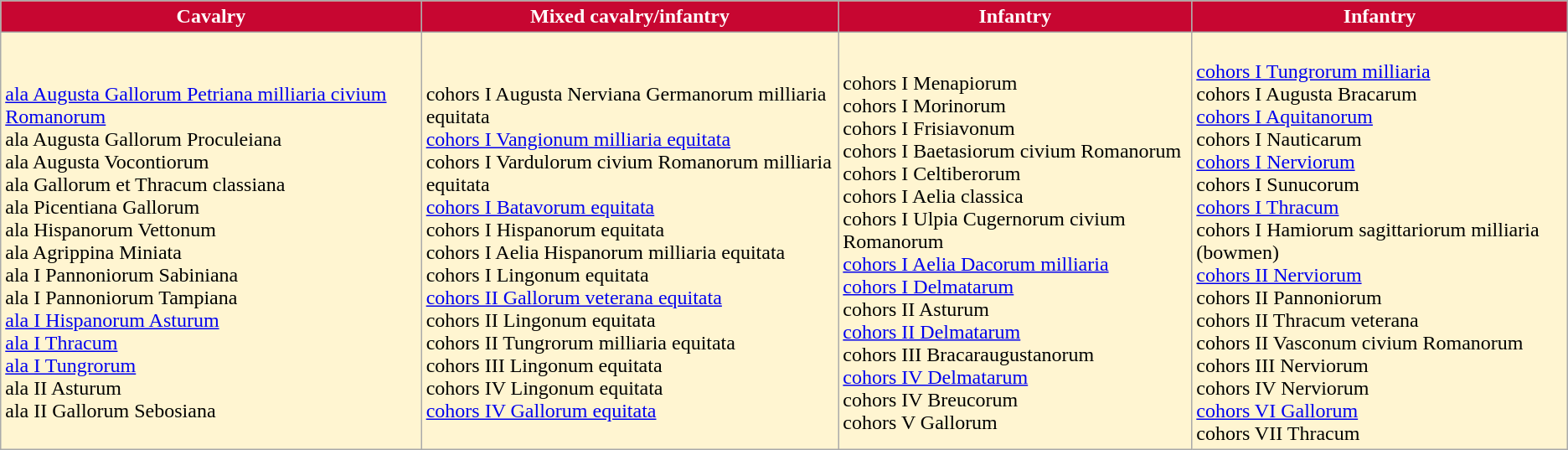<table class="wikitable" style="background-color: #fff5d1;">
<tr>
<th style="color:#ffffff; background-color:#c70631;">Cavalry</th>
<th style="color:#ffffff; background-color:#c70631;">Mixed cavalry/infantry</th>
<th style="color:#ffffff; background-color:#c70631;">Infantry</th>
<th style="color:#ffffff; background-color:#c70631;">Infantry</th>
</tr>
<tr>
<td><br><a href='#'>ala Augusta Gallorum Petriana milliaria civium Romanorum</a><br>
ala Augusta Gallorum Proculeiana<br>
ala Augusta Vocontiorum<br>
ala Gallorum et Thracum classiana<br>
ala Picentiana Gallorum<br>
ala Hispanorum Vettonum<br>
ala Agrippina Miniata<br>
ala I Pannoniorum Sabiniana<br>
ala I Pannoniorum Tampiana<br>
<a href='#'>ala I Hispanorum Asturum</a><br>
<a href='#'>ala I Thracum</a><br>
<a href='#'>ala I Tungrorum</a><br>
ala II Asturum<br>
ala II Gallorum Sebosiana</td>
<td><br>cohors I Augusta Nerviana Germanorum milliaria equitata<br>
<a href='#'>cohors I Vangionum milliaria equitata</a><br>
cohors I Vardulorum civium Romanorum milliaria equitata<br>
<a href='#'>cohors I Batavorum equitata</a><br>
cohors I Hispanorum equitata<br>
cohors I Aelia Hispanorum milliaria equitata<br>
cohors I Lingonum equitata<br>
<a href='#'>cohors II Gallorum veterana equitata</a><br>
cohors II Lingonum equitata<br>
cohors II Tungrorum milliaria equitata<br>
cohors III Lingonum equitata<br>
cohors IV Lingonum equitata<br>
<a href='#'>cohors IV Gallorum equitata</a></td>
<td><br>cohors I Menapiorum<br>
cohors I Morinorum<br>
cohors I Frisiavonum<br>
cohors I Baetasiorum civium Romanorum<br>
cohors I Celtiberorum<br>
cohors I Aelia classica<br>
cohors I Ulpia Cugernorum civium Romanorum<br>
<a href='#'>cohors I Aelia Dacorum milliaria</a><br>
<a href='#'>cohors I Delmatarum</a><br>
cohors II Asturum<br>
<a href='#'>cohors II Delmatarum</a><br>
cohors III Bracaraugustanorum<br>
<a href='#'>cohors IV Delmatarum</a><br>
cohors IV Breucorum<br>
cohors V Gallorum</td>
<td><br><a href='#'>cohors I Tungrorum milliaria</a><br>
cohors I Augusta Bracarum<br>
<a href='#'>cohors I Aquitanorum</a><br>
cohors I Nauticarum<br>
<a href='#'>cohors I Nerviorum</a><br>
cohors I Sunucorum<br>
<a href='#'>cohors I Thracum</a><br>
cohors I Hamiorum sagittariorum milliaria (bowmen)<br>
<a href='#'>cohors II Nerviorum</a><br>
cohors II Pannoniorum<br>
cohors II Thracum veterana<br>
cohors II Vasconum civium Romanorum<br>
cohors III Nerviorum<br>
cohors IV Nerviorum<br>
<a href='#'>cohors VI Gallorum</a><br>
cohors VII Thracum</td>
</tr>
</table>
